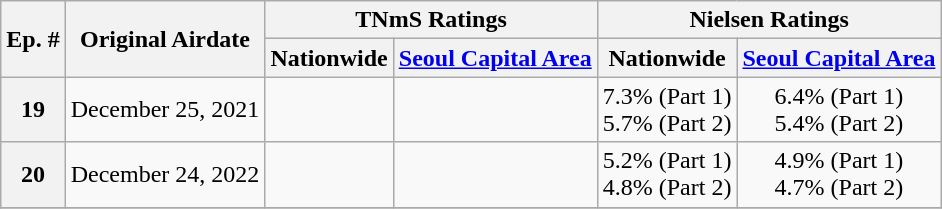<table class="wikitable" style=text-align:center>
<tr>
<th rowspan=2>Ep. #</th>
<th rowspan=2>Original Airdate</th>
<th colspan=2>TNmS Ratings</th>
<th colspan=2>Nielsen Ratings</th>
</tr>
<tr>
<th>Nationwide</th>
<th><a href='#'>Seoul Capital Area</a></th>
<th>Nationwide</th>
<th><a href='#'>Seoul Capital Area</a></th>
</tr>
<tr>
<th>19</th>
<td>December 25, 2021</td>
<td></td>
<td></td>
<td>7.3% (Part 1)<br>5.7% (Part 2)</td>
<td>6.4% (Part 1)<br>5.4% (Part 2)</td>
</tr>
<tr>
<th>20</th>
<td>December 24, 2022</td>
<td></td>
<td></td>
<td>5.2% (Part 1)<br>4.8% (Part 2)</td>
<td>4.9% (Part 1)<br>4.7% (Part 2)</td>
</tr>
<tr>
</tr>
</table>
